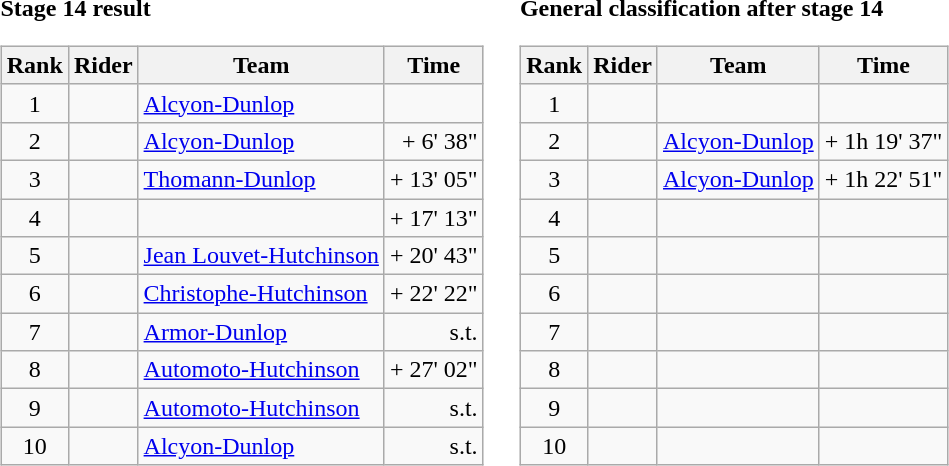<table>
<tr>
<td><strong>Stage 14 result</strong><br><table class="wikitable">
<tr>
<th scope="col">Rank</th>
<th scope="col">Rider</th>
<th scope="col">Team</th>
<th scope="col">Time</th>
</tr>
<tr>
<td style="text-align:center;">1</td>
<td></td>
<td><a href='#'>Alcyon-Dunlop</a></td>
<td style="text-align:right;"></td>
</tr>
<tr>
<td style="text-align:center;">2</td>
<td></td>
<td><a href='#'>Alcyon-Dunlop</a></td>
<td style="text-align:right;">+ 6' 38"</td>
</tr>
<tr>
<td style="text-align:center;">3</td>
<td></td>
<td><a href='#'>Thomann-Dunlop</a></td>
<td style="text-align:right;">+ 13' 05"</td>
</tr>
<tr>
<td style="text-align:center;">4</td>
<td></td>
<td></td>
<td style="text-align:right;">+ 17' 13"</td>
</tr>
<tr>
<td style="text-align:center;">5</td>
<td></td>
<td><a href='#'>Jean Louvet-Hutchinson</a></td>
<td style="text-align:right;">+ 20' 43"</td>
</tr>
<tr>
<td style="text-align:center;">6</td>
<td></td>
<td><a href='#'>Christophe-Hutchinson</a></td>
<td style="text-align:right;">+ 22' 22"</td>
</tr>
<tr>
<td style="text-align:center;">7</td>
<td></td>
<td><a href='#'>Armor-Dunlop</a></td>
<td style="text-align:right;">s.t.</td>
</tr>
<tr>
<td style="text-align:center;">8</td>
<td></td>
<td><a href='#'>Automoto-Hutchinson</a></td>
<td style="text-align:right;">+ 27' 02"</td>
</tr>
<tr>
<td style="text-align:center;">9</td>
<td></td>
<td><a href='#'>Automoto-Hutchinson</a></td>
<td style="text-align:right;">s.t.</td>
</tr>
<tr>
<td style="text-align:center;">10</td>
<td></td>
<td><a href='#'>Alcyon-Dunlop</a></td>
<td style="text-align:right;">s.t.</td>
</tr>
</table>
</td>
<td></td>
<td><strong>General classification after stage 14</strong><br><table class="wikitable">
<tr>
<th scope="col">Rank</th>
<th scope="col">Rider</th>
<th scope="col">Team</th>
<th scope="col">Time</th>
</tr>
<tr>
<td style="text-align:center;">1</td>
<td></td>
<td></td>
<td style="text-align:right;"></td>
</tr>
<tr>
<td style="text-align:center;">2</td>
<td></td>
<td><a href='#'>Alcyon-Dunlop</a></td>
<td style="text-align:right;">+ 1h 19' 37"</td>
</tr>
<tr>
<td style="text-align:center;">3</td>
<td></td>
<td><a href='#'>Alcyon-Dunlop</a></td>
<td style="text-align:right;">+ 1h 22' 51"</td>
</tr>
<tr>
<td style="text-align:center;">4</td>
<td></td>
<td></td>
<td></td>
</tr>
<tr>
<td style="text-align:center;">5</td>
<td></td>
<td></td>
<td></td>
</tr>
<tr>
<td style="text-align:center;">6</td>
<td></td>
<td></td>
<td></td>
</tr>
<tr>
<td style="text-align:center;">7</td>
<td></td>
<td></td>
<td></td>
</tr>
<tr>
<td style="text-align:center;">8</td>
<td></td>
<td></td>
<td></td>
</tr>
<tr>
<td style="text-align:center;">9</td>
<td></td>
<td></td>
<td></td>
</tr>
<tr>
<td style="text-align:center;">10</td>
<td></td>
<td></td>
<td></td>
</tr>
</table>
</td>
</tr>
</table>
